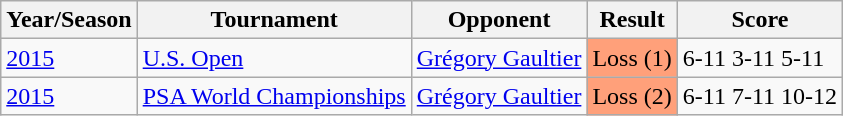<table class="wikitable">
<tr>
<th>Year/Season</th>
<th>Tournament</th>
<th>Opponent</th>
<th>Result</th>
<th>Score</th>
</tr>
<tr>
<td><a href='#'>2015</a></td>
<td><a href='#'>U.S. Open</a></td>
<td><a href='#'>Grégory Gaultier</a></td>
<td bgcolor="ffa07a">Loss (1)</td>
<td>6-11 3-11 5-11</td>
</tr>
<tr>
<td><a href='#'>2015</a></td>
<td><a href='#'>PSA World Championships</a></td>
<td><a href='#'>Grégory Gaultier</a></td>
<td bgcolor="ffa07a">Loss (2)</td>
<td>6-11 7-11 10-12</td>
</tr>
</table>
